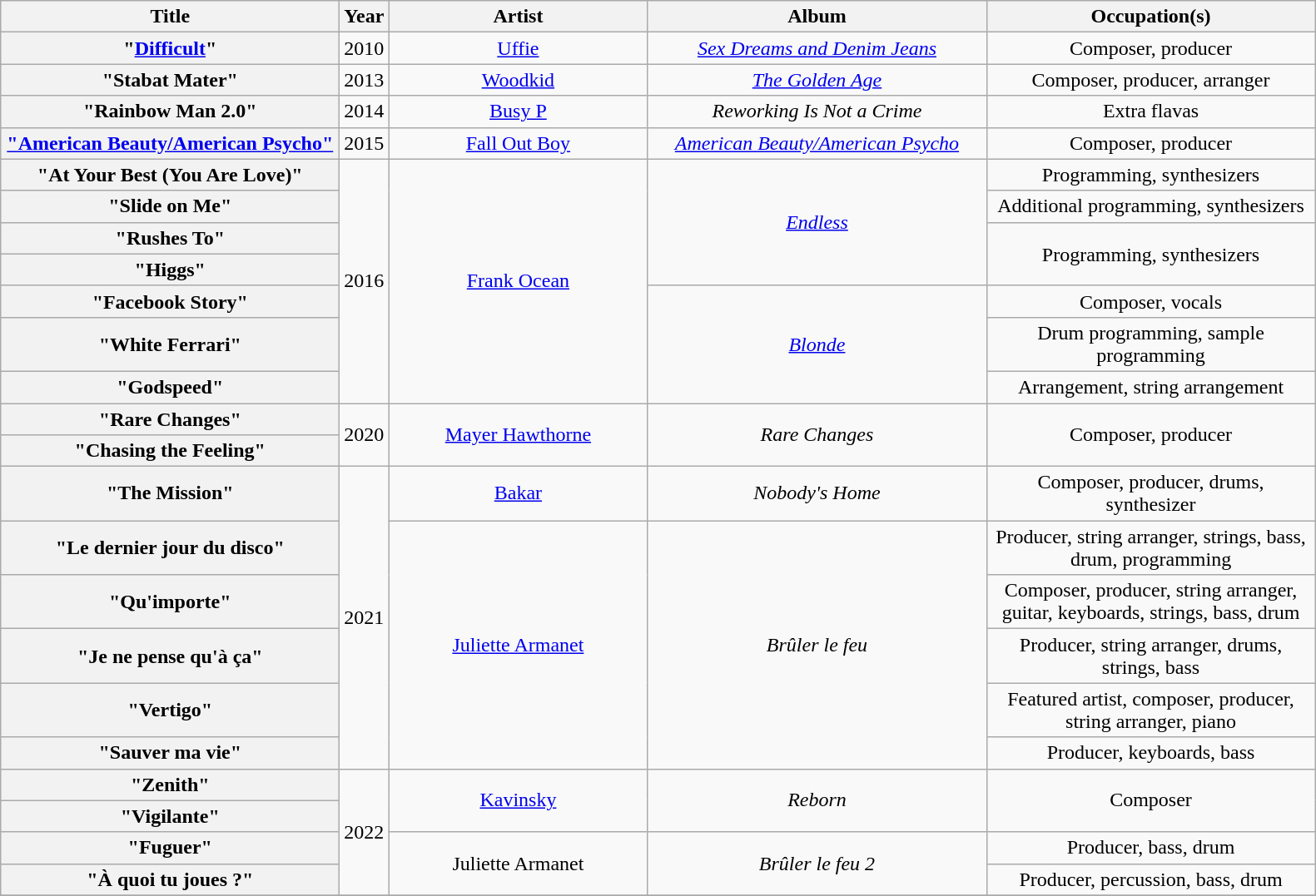<table class="wikitable plainrowheaders" style="text-align:center;">
<tr>
<th scope="col" style="width:16.5em;">Title</th>
<th scope="col">Year</th>
<th scope="col" style="width:200px;">Artist</th>
<th scope="col" style="width:16.5em;">Album</th>
<th scope="col" style="width:16em;">Occupation(s)</th>
</tr>
<tr>
<th scope="row">"<a href='#'>Difficult</a>"</th>
<td>2010</td>
<td><a href='#'>Uffie</a></td>
<td><em><a href='#'>Sex Dreams and Denim Jeans</a></em></td>
<td>Composer, producer</td>
</tr>
<tr>
<th scope="row">"Stabat Mater"</th>
<td>2013</td>
<td><a href='#'>Woodkid</a></td>
<td><em><a href='#'>The Golden Age</a></em></td>
<td>Composer, producer, arranger</td>
</tr>
<tr>
<th scope="row">"Rainbow Man 2.0"</th>
<td>2014</td>
<td><a href='#'>Busy P</a></td>
<td><em>Reworking Is Not a Crime</em></td>
<td>Extra flavas</td>
</tr>
<tr>
<th scope="row"><a href='#'>"American Beauty/American Psycho"</a></th>
<td>2015</td>
<td><a href='#'>Fall Out Boy</a></td>
<td><em><a href='#'>American Beauty/American Psycho</a></em></td>
<td>Composer, producer</td>
</tr>
<tr>
<th scope="row">"At Your Best (You Are Love)"</th>
<td rowspan="7">2016</td>
<td rowspan="7"><a href='#'>Frank Ocean</a></td>
<td rowspan="4"><em><a href='#'>Endless</a></em></td>
<td>Programming, synthesizers</td>
</tr>
<tr>
<th scope="row">"Slide on Me"</th>
<td>Additional programming, synthesizers</td>
</tr>
<tr>
<th scope="row">"Rushes To"</th>
<td rowspan="2">Programming, synthesizers</td>
</tr>
<tr>
<th scope="row">"Higgs"</th>
</tr>
<tr>
<th scope="row">"Facebook Story"</th>
<td rowspan="3"><em><a href='#'>Blonde</a></em></td>
<td>Composer, vocals</td>
</tr>
<tr>
<th scope="row">"White Ferrari"</th>
<td>Drum programming, sample programming</td>
</tr>
<tr>
<th scope="row">"Godspeed"</th>
<td>Arrangement, string arrangement</td>
</tr>
<tr>
<th scope="row">"Rare Changes"</th>
<td rowspan="2">2020</td>
<td rowspan="2"><a href='#'>Mayer Hawthorne</a></td>
<td rowspan="2"><em>Rare Changes</em></td>
<td rowspan="2">Composer, producer</td>
</tr>
<tr>
<th scope="row">"Chasing the Feeling"</th>
</tr>
<tr>
<th scope="row">"The Mission"</th>
<td rowspan="6">2021</td>
<td><a href='#'>Bakar</a></td>
<td><em>Nobody's Home</em></td>
<td>Composer, producer, drums, synthesizer</td>
</tr>
<tr>
<th scope="row">"Le dernier jour du disco"</th>
<td rowspan="5"><a href='#'>Juliette Armanet</a></td>
<td rowspan="5"><em>Brûler le feu</em></td>
<td>Producer, string arranger, strings, bass, drum, programming</td>
</tr>
<tr>
<th scope="row">"Qu'importe"</th>
<td>Composer, producer, string arranger, guitar, keyboards, strings, bass, drum</td>
</tr>
<tr>
<th scope="row">"Je ne pense qu'à ça"</th>
<td>Producer, string arranger, drums, strings, bass</td>
</tr>
<tr>
<th scope="row">"Vertigo"<br></th>
<td>Featured artist, composer, producer, string arranger, piano</td>
</tr>
<tr>
<th scope="row">"Sauver ma vie"</th>
<td>Producer, keyboards, bass</td>
</tr>
<tr>
<th scope="row">"Zenith"<br></th>
<td rowspan="4">2022</td>
<td rowspan="2"><a href='#'>Kavinsky</a></td>
<td rowspan="2"><em>Reborn</em></td>
<td rowspan="2">Composer</td>
</tr>
<tr>
<th scope="row">"Vigilante"<br></th>
</tr>
<tr>
<th scope="row">"Fuguer"</th>
<td rowspan="2">Juliette Armanet</td>
<td rowspan="2"><em>Brûler le feu 2</em></td>
<td>Producer, bass, drum</td>
</tr>
<tr>
<th scope="row">"À quoi tu joues ?"</th>
<td>Producer, percussion, bass, drum</td>
</tr>
<tr>
</tr>
</table>
